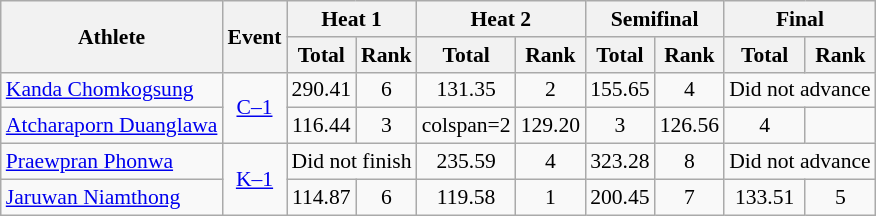<table class=wikitable style="text-align:center; font-size:90%">
<tr>
<th rowspan="2">Athlete</th>
<th rowspan="2">Event</th>
<th colspan="2">Heat 1</th>
<th colspan="2">Heat 2</th>
<th colspan="2">Semifinal</th>
<th colspan="2">Final</th>
</tr>
<tr>
<th>Total</th>
<th>Rank</th>
<th>Total</th>
<th>Rank</th>
<th>Total</th>
<th>Rank</th>
<th>Total</th>
<th>Rank</th>
</tr>
<tr>
<td style="text-align:left"><a href='#'>Kanda Chomkogsung</a></td>
<td rowspan=2><a href='#'>C–1</a></td>
<td>290.41</td>
<td>6</td>
<td>131.35</td>
<td>2 <strong></strong></td>
<td>155.65</td>
<td>4</td>
<td colspan=2>Did not advance</td>
</tr>
<tr>
<td style="text-align:left"><a href='#'>Atcharaporn Duanglawa</a></td>
<td>116.44</td>
<td>3 <strong></strong></td>
<td>colspan=2 </td>
<td>129.20</td>
<td>3 <strong></strong></td>
<td>126.56</td>
<td>4</td>
</tr>
<tr>
<td style="text-align:left"><a href='#'>Praewpran Phonwa</a></td>
<td rowspan=2><a href='#'>K–1</a></td>
<td colspan=2>Did not finish</td>
<td>235.59</td>
<td>4 <strong></strong></td>
<td>323.28</td>
<td>8</td>
<td colspan=2>Did not advance</td>
</tr>
<tr>
<td style="text-align:left"><a href='#'>Jaruwan Niamthong</a></td>
<td>114.87</td>
<td>6</td>
<td>119.58</td>
<td>1 <strong></strong></td>
<td>200.45</td>
<td>7 <strong></strong></td>
<td>133.51</td>
<td>5</td>
</tr>
</table>
